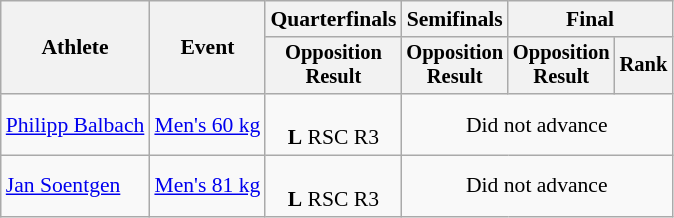<table class="wikitable" style="font-size:90%">
<tr>
<th rowspan=2>Athlete</th>
<th rowspan=2>Event</th>
<th>Quarterfinals</th>
<th>Semifinals</th>
<th colspan=2>Final</th>
</tr>
<tr style="font-size:95%">
<th>Opposition<br>Result</th>
<th>Opposition<br>Result</th>
<th>Opposition<br>Result</th>
<th>Rank</th>
</tr>
<tr align=center>
<td align=left><a href='#'>Philipp Balbach</a></td>
<td align=left><a href='#'>Men's 60 kg</a></td>
<td><br><strong>L</strong> RSC R3</td>
<td colspan=3>Did not advance</td>
</tr>
<tr align=center>
<td align=left><a href='#'>Jan Soentgen</a></td>
<td align=left><a href='#'>Men's 81 kg</a></td>
<td><br><strong>L</strong> RSC R3</td>
<td colspan=3>Did not advance</td>
</tr>
</table>
